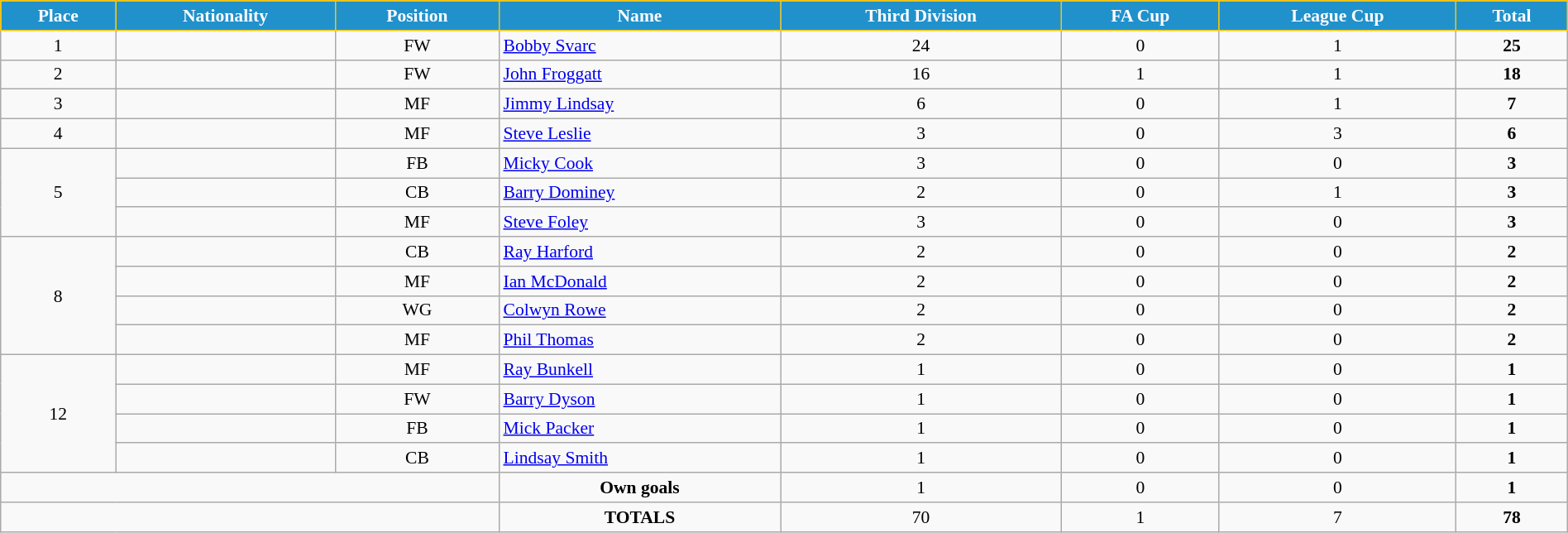<table class="wikitable" style="text-align:center; font-size:90%; width:100%;">
<tr>
<th style="background:#2191CC; color:white; border:1px solid #F7C408; text-align:center;">Place</th>
<th style="background:#2191CC; color:white; border:1px solid #F7C408; text-align:center;">Nationality</th>
<th style="background:#2191CC; color:white; border:1px solid #F7C408; text-align:center;">Position</th>
<th style="background:#2191CC; color:white; border:1px solid #F7C408; text-align:center;">Name</th>
<th style="background:#2191CC; color:white; border:1px solid #F7C408; text-align:center;">Third Division</th>
<th style="background:#2191CC; color:white; border:1px solid #F7C408; text-align:center;">FA Cup</th>
<th style="background:#2191CC; color:white; border:1px solid #F7C408; text-align:center;">League Cup</th>
<th style="background:#2191CC; color:white; border:1px solid #F7C408; text-align:center;">Total</th>
</tr>
<tr>
<td>1</td>
<td></td>
<td>FW</td>
<td align="left"><a href='#'>Bobby Svarc</a></td>
<td>24</td>
<td>0</td>
<td>1</td>
<td><strong>25</strong></td>
</tr>
<tr>
<td>2</td>
<td></td>
<td>FW</td>
<td align="left"><a href='#'>John Froggatt</a></td>
<td>16</td>
<td>1</td>
<td>1</td>
<td><strong>18</strong></td>
</tr>
<tr>
<td>3</td>
<td></td>
<td>MF</td>
<td align="left"><a href='#'>Jimmy Lindsay</a></td>
<td>6</td>
<td>0</td>
<td>1</td>
<td><strong>7</strong></td>
</tr>
<tr>
<td>4</td>
<td></td>
<td>MF</td>
<td align="left"><a href='#'>Steve Leslie</a></td>
<td>3</td>
<td>0</td>
<td>3</td>
<td><strong>6</strong></td>
</tr>
<tr>
<td rowspan=3>5</td>
<td></td>
<td>FB</td>
<td align="left"><a href='#'>Micky Cook</a></td>
<td>3</td>
<td>0</td>
<td>0</td>
<td><strong>3</strong></td>
</tr>
<tr>
<td></td>
<td>CB</td>
<td align="left"><a href='#'>Barry Dominey</a></td>
<td>2</td>
<td>0</td>
<td>1</td>
<td><strong>3</strong></td>
</tr>
<tr>
<td></td>
<td>MF</td>
<td align="left"><a href='#'>Steve Foley</a></td>
<td>3</td>
<td>0</td>
<td>0</td>
<td><strong>3</strong></td>
</tr>
<tr>
<td rowspan=4>8</td>
<td></td>
<td>CB</td>
<td align="left"><a href='#'>Ray Harford</a></td>
<td>2</td>
<td>0</td>
<td>0</td>
<td><strong>2</strong></td>
</tr>
<tr>
<td></td>
<td>MF</td>
<td align="left"><a href='#'>Ian McDonald</a></td>
<td>2</td>
<td>0</td>
<td>0</td>
<td><strong>2</strong></td>
</tr>
<tr>
<td></td>
<td>WG</td>
<td align="left"><a href='#'>Colwyn Rowe</a></td>
<td>2</td>
<td>0</td>
<td>0</td>
<td><strong>2</strong></td>
</tr>
<tr>
<td></td>
<td>MF</td>
<td align="left"><a href='#'>Phil Thomas</a></td>
<td>2</td>
<td>0</td>
<td>0</td>
<td><strong>2</strong></td>
</tr>
<tr>
<td rowspan=4>12</td>
<td></td>
<td>MF</td>
<td align="left"><a href='#'>Ray Bunkell</a></td>
<td>1</td>
<td>0</td>
<td>0</td>
<td><strong>1</strong></td>
</tr>
<tr>
<td></td>
<td>FW</td>
<td align="left"><a href='#'>Barry Dyson</a></td>
<td>1</td>
<td>0</td>
<td>0</td>
<td><strong>1</strong></td>
</tr>
<tr>
<td></td>
<td>FB</td>
<td align="left"><a href='#'>Mick Packer</a></td>
<td>1</td>
<td>0</td>
<td>0</td>
<td><strong>1</strong></td>
</tr>
<tr>
<td></td>
<td>CB</td>
<td align="left"><a href='#'>Lindsay Smith</a></td>
<td>1</td>
<td>0</td>
<td>0</td>
<td><strong>1</strong></td>
</tr>
<tr>
<td colspan="3"></td>
<td><strong>Own goals</strong></td>
<td>1</td>
<td>0</td>
<td>0</td>
<td><strong>1</strong></td>
</tr>
<tr>
<td colspan="3"></td>
<td><strong>TOTALS</strong></td>
<td>70</td>
<td>1</td>
<td>7</td>
<td><strong>78</strong></td>
</tr>
</table>
